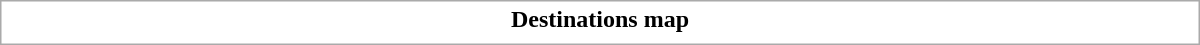<table class="collapsible uncollapsed" style="border:1px #aaa solid; width:50em; margin:0.2em auto">
<tr>
<th>Destinations map</th>
</tr>
<tr>
<td></td>
</tr>
</table>
